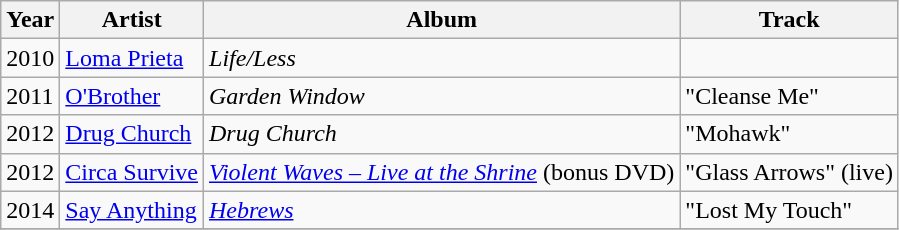<table class="wikitable">
<tr>
<th>Year</th>
<th>Artist</th>
<th>Album</th>
<th>Track</th>
</tr>
<tr>
<td>2010</td>
<td><a href='#'>Loma Prieta</a></td>
<td><em>Life/Less</em></td>
<td></td>
</tr>
<tr>
<td>2011</td>
<td><a href='#'>O'Brother</a></td>
<td><em>Garden Window</em></td>
<td>"Cleanse Me"</td>
</tr>
<tr>
<td>2012</td>
<td><a href='#'>Drug Church</a></td>
<td><em>Drug Church</em></td>
<td>"Mohawk"</td>
</tr>
<tr>
<td>2012</td>
<td><a href='#'>Circa Survive</a></td>
<td><em><a href='#'>Violent Waves – Live at the Shrine</a></em> (bonus DVD)</td>
<td>"Glass Arrows" (live)</td>
</tr>
<tr>
<td>2014</td>
<td><a href='#'>Say Anything</a></td>
<td><em><a href='#'>Hebrews</a></em></td>
<td>"Lost My Touch"</td>
</tr>
<tr>
</tr>
</table>
